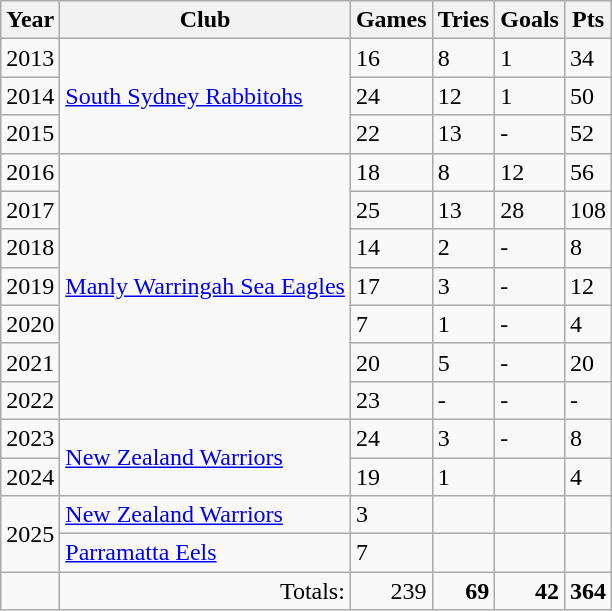<table class="wikitable">
<tr>
<th>Year</th>
<th>Club</th>
<th>Games</th>
<th>Tries</th>
<th>Goals</th>
<th>Pts</th>
</tr>
<tr>
<td>2013</td>
<td rowspan="3"> <a href='#'>South Sydney Rabbitohs</a></td>
<td>16</td>
<td>8</td>
<td>1</td>
<td>34</td>
</tr>
<tr>
<td>2014</td>
<td>24</td>
<td>12</td>
<td>1</td>
<td>50</td>
</tr>
<tr>
<td>2015</td>
<td>22</td>
<td>13</td>
<td>-</td>
<td>52</td>
</tr>
<tr>
<td>2016</td>
<td rowspan="7"> <a href='#'>Manly Warringah Sea Eagles</a></td>
<td>18</td>
<td>8</td>
<td>12</td>
<td>56</td>
</tr>
<tr>
<td>2017</td>
<td>25</td>
<td>13</td>
<td>28</td>
<td>108</td>
</tr>
<tr>
<td>2018</td>
<td>14</td>
<td>2</td>
<td>-</td>
<td>8</td>
</tr>
<tr>
<td>2019</td>
<td>17</td>
<td>3</td>
<td>-</td>
<td>12</td>
</tr>
<tr>
<td>2020</td>
<td>7</td>
<td>1</td>
<td>-</td>
<td>4</td>
</tr>
<tr>
<td>2021</td>
<td>20</td>
<td>5</td>
<td>-</td>
<td>20</td>
</tr>
<tr>
<td>2022</td>
<td>23</td>
<td>-</td>
<td>-</td>
<td>-</td>
</tr>
<tr>
<td>2023</td>
<td rowspan="2"> <a href='#'>New Zealand Warriors</a></td>
<td>24</td>
<td>3</td>
<td>-</td>
<td>8</td>
</tr>
<tr>
<td>2024</td>
<td>19</td>
<td>1</td>
<td></td>
<td>4</td>
</tr>
<tr>
<td rowspan="2">2025</td>
<td> <a href='#'>New Zealand Warriors</a></td>
<td>3</td>
<td></td>
<td></td>
<td></td>
</tr>
<tr>
<td> <a href='#'>Parramatta Eels</a></td>
<td>7</td>
<td></td>
<td></td>
<td></td>
</tr>
<tr>
<td></td>
<td align="right">Totals:</td>
<td align="right">239</td>
<td align="right"><strong>69</strong></td>
<td align="right"><strong>42</strong></td>
<td align="right"><strong>364</strong></td>
</tr>
</table>
